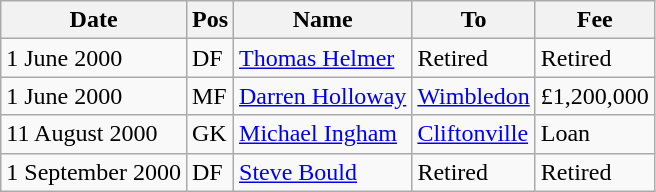<table class="wikitable">
<tr>
<th>Date</th>
<th>Pos</th>
<th>Name</th>
<th>To</th>
<th>Fee</th>
</tr>
<tr>
<td>1 June 2000</td>
<td>DF</td>
<td> <a href='#'>Thomas Helmer</a></td>
<td>Retired</td>
<td>Retired</td>
</tr>
<tr>
<td>1 June 2000</td>
<td>MF</td>
<td> <a href='#'>Darren Holloway</a></td>
<td> <a href='#'>Wimbledon</a></td>
<td>£1,200,000</td>
</tr>
<tr>
<td>11 August 2000</td>
<td>GK</td>
<td> <a href='#'>Michael Ingham</a></td>
<td> <a href='#'>Cliftonville</a></td>
<td>Loan</td>
</tr>
<tr>
<td>1 September 2000</td>
<td>DF</td>
<td> <a href='#'>Steve Bould</a></td>
<td>Retired</td>
<td>Retired</td>
</tr>
</table>
